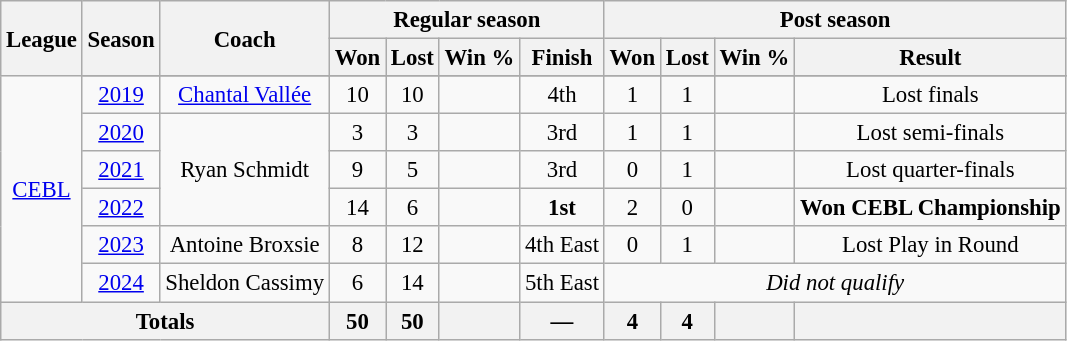<table class="wikitable" style="font-size: 95%; text-align:center;">
<tr>
<th rowspan=2>League</th>
<th rowspan="2">Season</th>
<th rowspan="2">Coach</th>
<th colspan="4">Regular season</th>
<th colspan="4">Post season</th>
</tr>
<tr>
<th>Won</th>
<th>Lost</th>
<th>Win %</th>
<th>Finish</th>
<th>Won</th>
<th>Lost</th>
<th>Win %</th>
<th>Result</th>
</tr>
<tr>
<td rowspan=7><a href='#'>CEBL</a></td>
</tr>
<tr>
<td><a href='#'>2019</a></td>
<td><a href='#'>Chantal Vallée</a></td>
<td>10</td>
<td>10</td>
<td></td>
<td>4th</td>
<td>1</td>
<td>1</td>
<td></td>
<td>Lost finals</td>
</tr>
<tr>
<td><a href='#'>2020</a></td>
<td rowspan="3">Ryan Schmidt</td>
<td>3</td>
<td>3</td>
<td></td>
<td>3rd</td>
<td>1</td>
<td>1</td>
<td></td>
<td>Lost semi-finals</td>
</tr>
<tr>
<td><a href='#'>2021</a></td>
<td>9</td>
<td>5</td>
<td></td>
<td>3rd</td>
<td>0</td>
<td>1</td>
<td></td>
<td>Lost quarter-finals</td>
</tr>
<tr>
<td><a href='#'>2022</a></td>
<td>14</td>
<td>6</td>
<td></td>
<td><strong>1st</strong></td>
<td>2</td>
<td>0</td>
<td></td>
<td><strong>Won CEBL Championship</strong></td>
</tr>
<tr>
<td><a href='#'>2023</a></td>
<td>Antoine Broxsie</td>
<td>8</td>
<td>12</td>
<td></td>
<td>4th East</td>
<td>0</td>
<td>1</td>
<td></td>
<td>Lost Play in Round</td>
</tr>
<tr>
<td><a href='#'>2024</a></td>
<td>Sheldon Cassimy</td>
<td>6</td>
<td>14</td>
<td></td>
<td>5th East</td>
<td colspan=4><em>Did not qualify</em></td>
</tr>
<tr>
<th colspan="3">Totals</th>
<th>50</th>
<th>50</th>
<th></th>
<th>—</th>
<th>4</th>
<th>4</th>
<th></th>
<th></th>
</tr>
</table>
